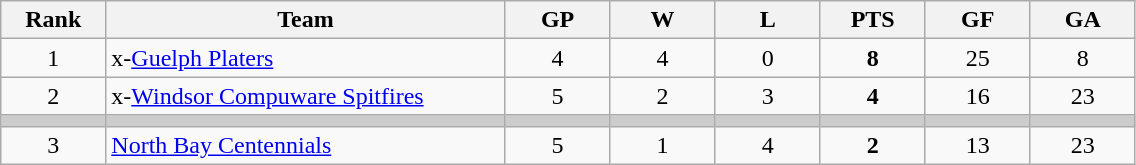<table class="wikitable sortable" style="text-align:center">
<tr>
<th width="7.5%">Rank</th>
<th width="28.5%">Team</th>
<th width="7.5%">GP</th>
<th width="7.5%">W</th>
<th width="7.5%">L</th>
<th width="7.5%">PTS</th>
<th width="7.5%">GF</th>
<th width="7.5%">GA</th>
</tr>
<tr>
<td>1</td>
<td align=left>x-<a href='#'>Guelph Platers</a></td>
<td>4</td>
<td>4</td>
<td>0</td>
<td><strong>8</strong></td>
<td>25</td>
<td>8</td>
</tr>
<tr>
<td>2</td>
<td align=left>x-<a href='#'>Windsor Compuware Spitfires</a></td>
<td>5</td>
<td>2</td>
<td>3</td>
<td><strong>4</strong></td>
<td>16</td>
<td>23</td>
</tr>
<tr style="background-color:#cccccc;">
<td></td>
<td></td>
<td></td>
<td></td>
<td></td>
<td></td>
<td></td>
<td></td>
</tr>
<tr>
<td>3</td>
<td align=left><a href='#'>North Bay Centennials</a></td>
<td>5</td>
<td>1</td>
<td>4</td>
<td><strong>2</strong></td>
<td>13</td>
<td>23</td>
</tr>
</table>
